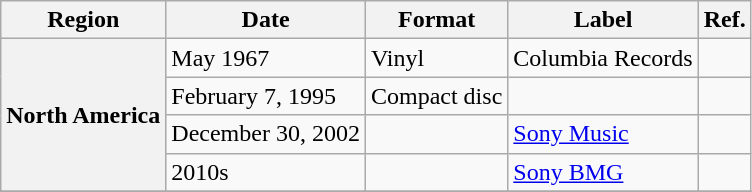<table class="wikitable plainrowheaders">
<tr>
<th scope="col">Region</th>
<th scope="col">Date</th>
<th scope="col">Format</th>
<th scope="col">Label</th>
<th scope="col">Ref.</th>
</tr>
<tr>
<th scope="row" rowspan="4">North America</th>
<td>May 1967</td>
<td>Vinyl</td>
<td>Columbia Records</td>
<td></td>
</tr>
<tr>
<td>February 7, 1995</td>
<td>Compact disc</td>
<td></td>
<td></td>
</tr>
<tr>
<td>December 30, 2002</td>
<td></td>
<td><a href='#'>Sony Music</a></td>
<td></td>
</tr>
<tr>
<td>2010s</td>
<td></td>
<td><a href='#'>Sony BMG</a></td>
<td></td>
</tr>
<tr>
</tr>
</table>
